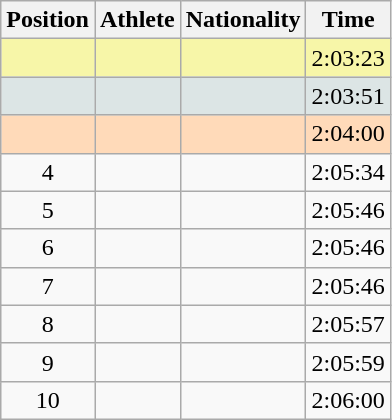<table class="wikitable sortable">
<tr>
<th scope="col">Position</th>
<th scope="col">Athlete</th>
<th scope="col">Nationality</th>
<th scope="col">Time</th>
</tr>
<tr bgcolor="#F7F6A8">
<td align=center></td>
<td></td>
<td></td>
<td>2:03:23</td>
</tr>
<tr bgcolor="#DCE5E5">
<td align=center></td>
<td></td>
<td></td>
<td>2:03:51</td>
</tr>
<tr bgcolor="#FFDAB9">
<td align=center></td>
<td></td>
<td></td>
<td>2:04:00</td>
</tr>
<tr>
<td style="text-align:center">4</td>
<td></td>
<td></td>
<td>2:05:34</td>
</tr>
<tr>
<td style="text-align:center">5</td>
<td></td>
<td></td>
<td>2:05:46</td>
</tr>
<tr>
<td style="text-align:center">6</td>
<td></td>
<td></td>
<td>2:05:46</td>
</tr>
<tr>
<td style="text-align:center">7</td>
<td></td>
<td></td>
<td>2:05:46</td>
</tr>
<tr>
<td style="text-align:center">8</td>
<td></td>
<td></td>
<td>2:05:57</td>
</tr>
<tr>
<td style="text-align:center">9</td>
<td></td>
<td></td>
<td>2:05:59</td>
</tr>
<tr>
<td style="text-align:center">10</td>
<td></td>
<td></td>
<td>2:06:00</td>
</tr>
</table>
